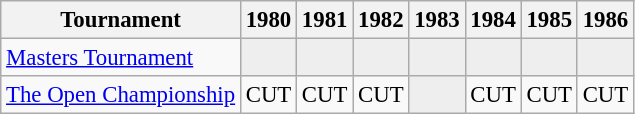<table class="wikitable" style="font-size:95%;text-align:center;">
<tr>
<th>Tournament</th>
<th>1980</th>
<th>1981</th>
<th>1982</th>
<th>1983</th>
<th>1984</th>
<th>1985</th>
<th>1986</th>
</tr>
<tr>
<td align=left><a href='#'>Masters Tournament</a></td>
<td style="background:#eeeeee;"></td>
<td style="background:#eeeeee;"></td>
<td style="background:#eeeeee;"></td>
<td style="background:#eeeeee;"></td>
<td style="background:#eeeeee;"></td>
<td style="background:#eeeeee;"></td>
<td style="background:#eeeeee;"></td>
</tr>
<tr>
<td align=left><a href='#'>The Open Championship</a></td>
<td>CUT</td>
<td>CUT</td>
<td>CUT</td>
<td style="background:#eeeeee;"></td>
<td>CUT</td>
<td>CUT</td>
<td>CUT</td>
</tr>
</table>
